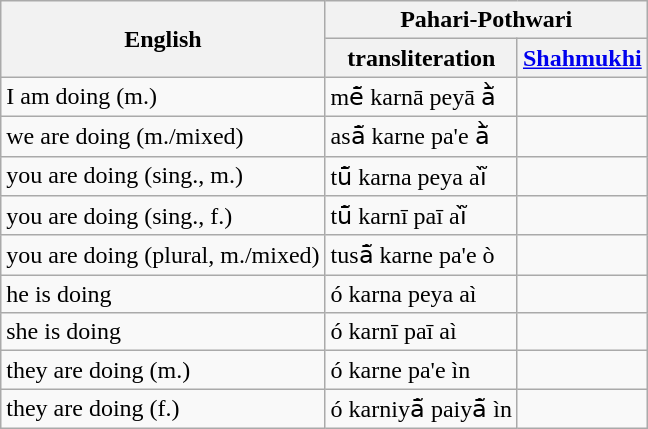<table class="wikitable">
<tr>
<th rowspan="2"><strong>English</strong></th>
<th colspan="2"><strong>Pahari-Pothwari</strong></th>
</tr>
<tr>
<th><strong>transliteration</strong></th>
<th><a href='#'><strong>Shahmukhi</strong></a></th>
</tr>
<tr>
<td>I am doing (m.)</td>
<td>mē̃ karnā peyā ā̃̀</td>
<td></td>
</tr>
<tr>
<td>we are doing (m./mixed)</td>
<td>asā̃ karne pa'e ā̃̀</td>
<td></td>
</tr>
<tr>
<td>you are doing (sing., m.)</td>
<td>tū̃ karna peya aĩ̀</td>
<td></td>
</tr>
<tr>
<td>you are doing (sing., f.)</td>
<td>tū̃ karnī paī aĩ̀</td>
<td></td>
</tr>
<tr>
<td>you are doing (plural, m./mixed)</td>
<td>tusā̃ karne pa'e ò</td>
<td></td>
</tr>
<tr>
<td>he is doing</td>
<td>ó karna peya aì</td>
<td></td>
</tr>
<tr>
<td>she is doing</td>
<td>ó karnī paī aì</td>
<td></td>
</tr>
<tr>
<td>they are doing (m.)</td>
<td>ó karne pa'e ìn</td>
<td></td>
</tr>
<tr>
<td>they are doing (f.)</td>
<td>ó karniyā̃ paiyā̃ ìn</td>
<td></td>
</tr>
</table>
